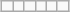<table class="wikitable" style="margin:1em auto;">
<tr>
<td></td>
<td></td>
<td></td>
<td></td>
<td></td>
<td></td>
</tr>
</table>
